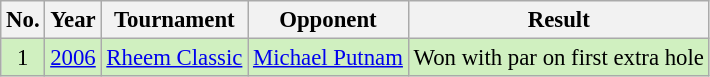<table class="wikitable" style="font-size:95%;">
<tr>
<th>No.</th>
<th>Year</th>
<th>Tournament</th>
<th>Opponent</th>
<th>Result</th>
</tr>
<tr style="background:#D0F0C0;">
<td align=center>1</td>
<td><a href='#'>2006</a></td>
<td><a href='#'>Rheem Classic</a></td>
<td> <a href='#'>Michael Putnam</a></td>
<td>Won with par on first extra hole</td>
</tr>
</table>
